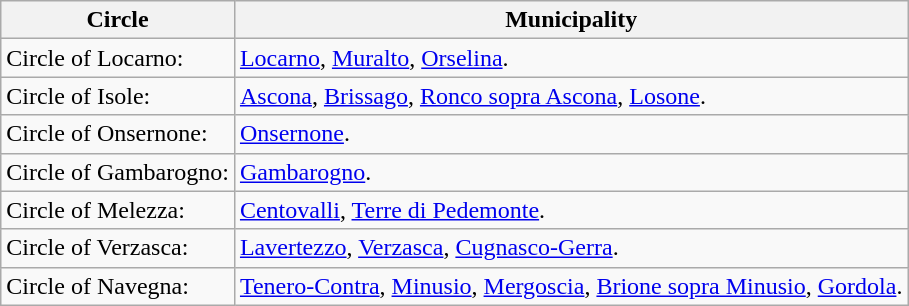<table class="wikitable sortable">
<tr>
<th>Circle</th>
<th>Municipality</th>
</tr>
<tr>
<td>Circle of Locarno:</td>
<td><a href='#'>Locarno</a>, <a href='#'>Muralto</a>, <a href='#'>Orselina</a>.</td>
</tr>
<tr>
<td>Circle of Isole:</td>
<td><a href='#'>Ascona</a>, <a href='#'>Brissago</a>, <a href='#'>Ronco sopra Ascona</a>, <a href='#'>Losone</a>.</td>
</tr>
<tr>
<td>Circle of Onsernone:</td>
<td><a href='#'>Onsernone</a>.</td>
</tr>
<tr>
<td>Circle of Gambarogno:</td>
<td><a href='#'>Gambarogno</a>.</td>
</tr>
<tr>
<td>Circle of Melezza:</td>
<td><a href='#'>Centovalli</a>, <a href='#'>Terre di Pedemonte</a>.</td>
</tr>
<tr>
<td>Circle of Verzasca:</td>
<td><a href='#'>Lavertezzo</a>, <a href='#'>Verzasca</a>, <a href='#'>Cugnasco-Gerra</a>.</td>
</tr>
<tr>
<td>Circle of Navegna:</td>
<td><a href='#'>Tenero-Contra</a>, <a href='#'>Minusio</a>, <a href='#'>Mergoscia</a>, <a href='#'>Brione sopra Minusio</a>, <a href='#'>Gordola</a>.</td>
</tr>
</table>
